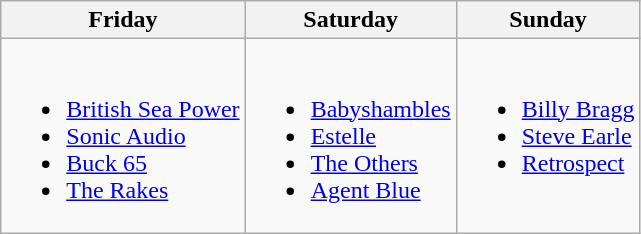<table class="wikitable">
<tr>
<th>Friday</th>
<th>Saturday</th>
<th>Sunday</th>
</tr>
<tr valign="top">
<td><br><ul><li><a href='#'>British Sea Power</a></li><li><a href='#'>Sonic Audio</a></li><li><a href='#'>Buck 65</a></li><li><a href='#'>The Rakes</a></li></ul></td>
<td><br><ul><li><a href='#'>Babyshambles</a></li><li><a href='#'>Estelle</a></li><li><a href='#'>The Others</a></li><li><a href='#'>Agent Blue</a></li></ul></td>
<td><br><ul><li><a href='#'>Billy Bragg</a></li><li><a href='#'>Steve Earle</a></li><li><a href='#'>Retrospect</a></li></ul></td>
</tr>
</table>
